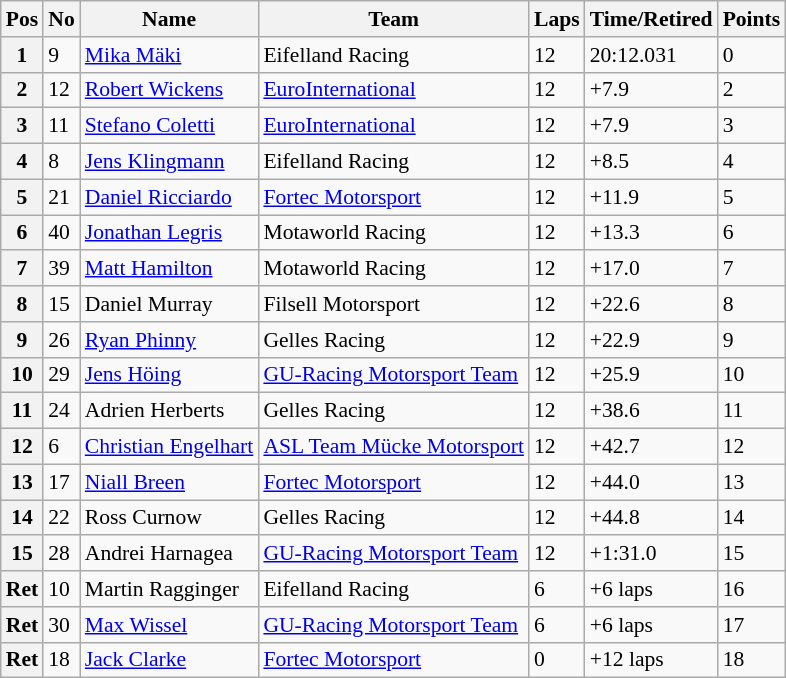<table class="wikitable mw-collapsible mw-collapsed" style="font-size: 90%">
<tr>
<th>Pos</th>
<th>No</th>
<th>Name</th>
<th>Team</th>
<th>Laps</th>
<th>Time/Retired</th>
<th>Points</th>
</tr>
<tr>
<th>1</th>
<td>9</td>
<td> <a href='#'>Mika Mäki</a></td>
<td>Eifelland Racing</td>
<td>12</td>
<td>20:12.031</td>
<td>0</td>
</tr>
<tr>
<th>2</th>
<td>12</td>
<td> <a href='#'>Robert Wickens</a></td>
<td><a href='#'>EuroInternational</a></td>
<td>12</td>
<td>+7.9</td>
<td>2</td>
</tr>
<tr>
<th>3</th>
<td>11</td>
<td> <a href='#'>Stefano Coletti</a></td>
<td><a href='#'>EuroInternational</a></td>
<td>12</td>
<td>+7.9</td>
<td>3</td>
</tr>
<tr>
<th>4</th>
<td>8</td>
<td> <a href='#'>Jens Klingmann</a></td>
<td>Eifelland Racing</td>
<td>12</td>
<td>+8.5</td>
<td>4</td>
</tr>
<tr>
<th>5</th>
<td>21</td>
<td> <a href='#'>Daniel Ricciardo</a></td>
<td><a href='#'>Fortec Motorsport</a></td>
<td>12</td>
<td>+11.9</td>
<td>5</td>
</tr>
<tr>
<th>6</th>
<td>40</td>
<td> <a href='#'>Jonathan Legris</a></td>
<td>Motaworld Racing</td>
<td>12</td>
<td>+13.3</td>
<td>6</td>
</tr>
<tr>
<th>7</th>
<td>39</td>
<td> <a href='#'>Matt Hamilton</a></td>
<td>Motaworld Racing</td>
<td>12</td>
<td>+17.0</td>
<td>7</td>
</tr>
<tr>
<th>8</th>
<td>15</td>
<td> Daniel Murray</td>
<td>Filsell Motorsport</td>
<td>12</td>
<td>+22.6</td>
<td>8</td>
</tr>
<tr>
<th>9</th>
<td>26</td>
<td> <a href='#'>Ryan Phinny</a></td>
<td>Gelles Racing</td>
<td>12</td>
<td>+22.9</td>
<td>9</td>
</tr>
<tr>
<th>10</th>
<td>29</td>
<td> <a href='#'>Jens Höing</a></td>
<td><a href='#'>GU-Racing Motorsport Team</a></td>
<td>12</td>
<td>+25.9</td>
<td>10</td>
</tr>
<tr>
<th>11</th>
<td>24</td>
<td> Adrien Herberts</td>
<td>Gelles Racing</td>
<td>12</td>
<td>+38.6</td>
<td>11</td>
</tr>
<tr>
<th>12</th>
<td>6</td>
<td> <a href='#'>Christian Engelhart</a></td>
<td><a href='#'>ASL Team Mücke Motorsport</a></td>
<td>12</td>
<td>+42.7</td>
<td>12</td>
</tr>
<tr>
<th>13</th>
<td>17</td>
<td> <a href='#'>Niall Breen</a></td>
<td><a href='#'>Fortec Motorsport</a></td>
<td>12</td>
<td>+44.0</td>
<td>13</td>
</tr>
<tr>
<th>14</th>
<td>22</td>
<td> Ross Curnow</td>
<td>Gelles Racing</td>
<td>12</td>
<td>+44.8</td>
<td>14</td>
</tr>
<tr>
<th>15</th>
<td>28</td>
<td> Andrei Harnagea</td>
<td><a href='#'>GU-Racing Motorsport Team</a></td>
<td>12</td>
<td>+1:31.0</td>
<td>15</td>
</tr>
<tr>
<th>Ret</th>
<td>10</td>
<td> Martin Ragginger</td>
<td>Eifelland Racing</td>
<td>6</td>
<td>+6 laps</td>
<td>16</td>
</tr>
<tr>
<th>Ret</th>
<td>30</td>
<td> <a href='#'>Max Wissel</a></td>
<td><a href='#'>GU-Racing Motorsport Team</a></td>
<td>6</td>
<td>+6 laps</td>
<td>17</td>
</tr>
<tr>
<th>Ret</th>
<td>18</td>
<td> <a href='#'>Jack Clarke</a></td>
<td><a href='#'>Fortec Motorsport</a></td>
<td>0</td>
<td>+12 laps</td>
<td>18</td>
</tr>
</table>
